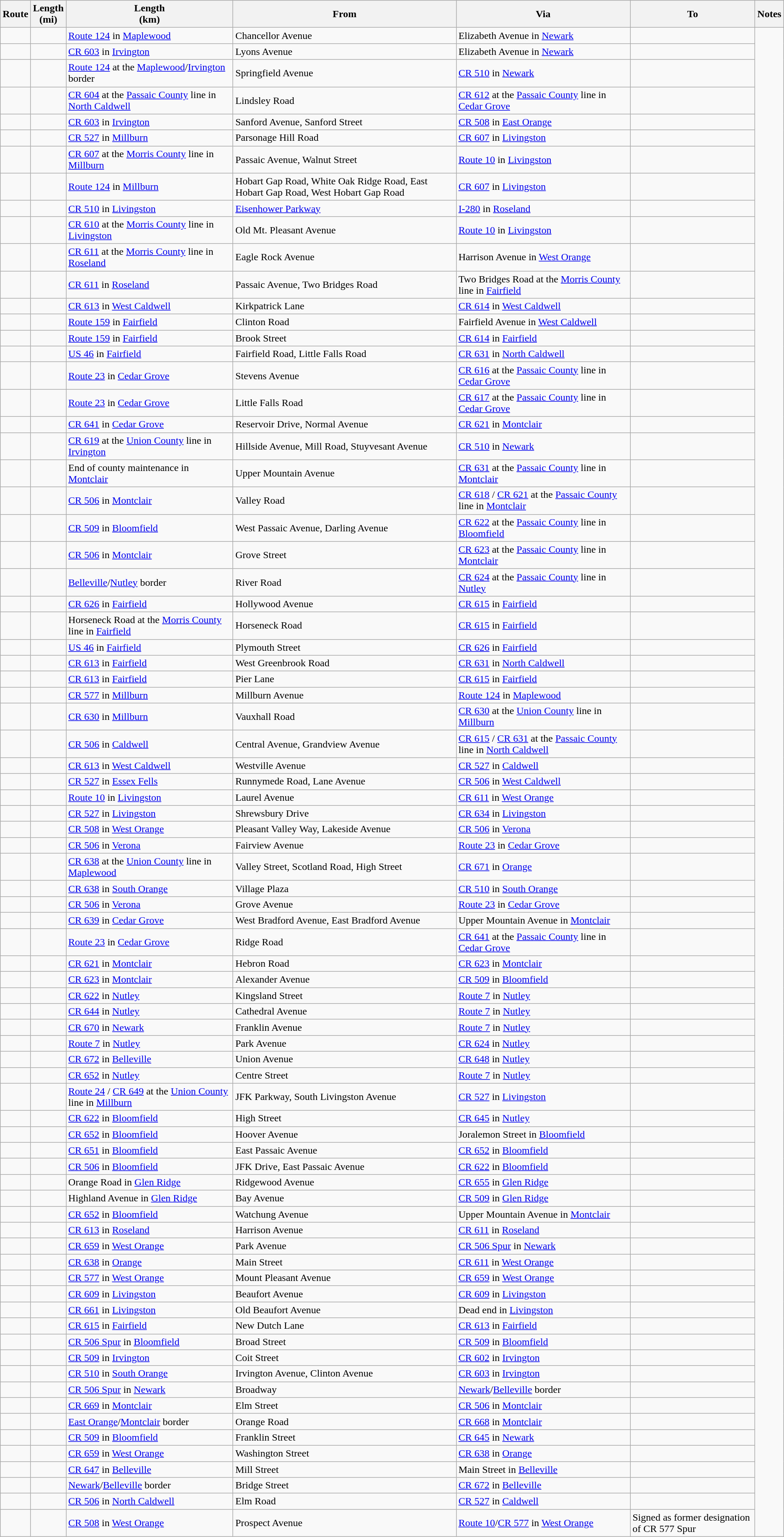<table class="wikitable sortable">
<tr>
<th>Route</th>
<th>Length<br>(mi)</th>
<th>Length<br>(km)</th>
<th class="unsortable">From</th>
<th class="unsortable">Via</th>
<th class="unsortable">To</th>
<th class="unsortable">Notes</th>
</tr>
<tr>
<td id="601"></td>
<td></td>
<td><a href='#'>Route 124</a> in <a href='#'>Maplewood</a></td>
<td>Chancellor Avenue</td>
<td>Elizabeth Avenue in <a href='#'>Newark</a></td>
<td></td>
</tr>
<tr>
<td id="602"></td>
<td></td>
<td><a href='#'>CR 603</a> in <a href='#'>Irvington</a></td>
<td>Lyons Avenue</td>
<td>Elizabeth Avenue in <a href='#'>Newark</a></td>
<td></td>
</tr>
<tr>
<td id="603"></td>
<td></td>
<td><a href='#'>Route 124</a> at the <a href='#'>Maplewood</a>/<a href='#'>Irvington</a> border</td>
<td>Springfield Avenue</td>
<td><a href='#'>CR 510</a> in <a href='#'>Newark</a></td>
<td></td>
</tr>
<tr>
<td id="604"></td>
<td></td>
<td><a href='#'>CR 604</a> at the <a href='#'>Passaic County</a> line in <a href='#'>North Caldwell</a></td>
<td>Lindsley Road</td>
<td><a href='#'>CR 612</a> at the <a href='#'>Passaic County</a> line in <a href='#'>Cedar Grove</a></td>
<td></td>
</tr>
<tr>
<td id="605"></td>
<td></td>
<td><a href='#'>CR 603</a> in <a href='#'>Irvington</a></td>
<td>Sanford Avenue, Sanford Street</td>
<td><a href='#'>CR 508</a> in <a href='#'>East Orange</a></td>
<td></td>
</tr>
<tr>
<td id="606"></td>
<td></td>
<td><a href='#'>CR 527</a> in <a href='#'>Millburn</a></td>
<td>Parsonage Hill Road</td>
<td><a href='#'>CR 607</a> in <a href='#'>Livingston</a></td>
<td></td>
</tr>
<tr>
<td id="607"></td>
<td></td>
<td><a href='#'>CR 607</a> at the <a href='#'>Morris County</a> line in <a href='#'>Millburn</a></td>
<td>Passaic Avenue, Walnut Street</td>
<td><a href='#'>Route 10</a> in <a href='#'>Livingston</a></td>
<td></td>
</tr>
<tr>
<td id="608"></td>
<td></td>
<td><a href='#'>Route 124</a> in <a href='#'>Millburn</a></td>
<td>Hobart Gap Road, White Oak Ridge Road, East Hobart Gap Road, West Hobart Gap Road</td>
<td><a href='#'>CR 607</a> in <a href='#'>Livingston</a></td>
<td></td>
</tr>
<tr>
<td id="609"></td>
<td></td>
<td><a href='#'>CR 510</a> in <a href='#'>Livingston</a></td>
<td><a href='#'>Eisenhower Parkway</a></td>
<td><a href='#'>I-280</a> in <a href='#'>Roseland</a></td>
<td></td>
</tr>
<tr>
<td id="610"></td>
<td></td>
<td><a href='#'>CR 610</a> at the <a href='#'>Morris County</a> line in <a href='#'>Livingston</a></td>
<td>Old Mt. Pleasant Avenue</td>
<td><a href='#'>Route 10</a> in <a href='#'>Livingston</a></td>
<td></td>
</tr>
<tr>
<td id="611"></td>
<td></td>
<td><a href='#'>CR 611</a> at the <a href='#'>Morris County</a> line in <a href='#'>Roseland</a></td>
<td>Eagle Rock Avenue</td>
<td>Harrison Avenue in <a href='#'>West Orange</a></td>
<td></td>
</tr>
<tr>
<td id="613"></td>
<td></td>
<td><a href='#'>CR 611</a> in <a href='#'>Roseland</a></td>
<td>Passaic Avenue, Two Bridges Road</td>
<td>Two Bridges Road at the <a href='#'>Morris County</a> line in <a href='#'>Fairfield</a></td>
<td></td>
</tr>
<tr>
<td id="613 Spur"></td>
<td></td>
<td><a href='#'>CR 613</a> in <a href='#'>West Caldwell</a></td>
<td>Kirkpatrick Lane</td>
<td><a href='#'>CR 614</a> in <a href='#'>West Caldwell</a></td>
<td></td>
</tr>
<tr>
<td id="614"></td>
<td></td>
<td><a href='#'>Route 159</a> in <a href='#'>Fairfield</a></td>
<td>Clinton Road</td>
<td>Fairfield Avenue in <a href='#'>West Caldwell</a></td>
<td></td>
</tr>
<tr>
<td id="614 Spur"></td>
<td></td>
<td><a href='#'>Route 159</a> in <a href='#'>Fairfield</a></td>
<td>Brook Street</td>
<td><a href='#'>CR 614</a> in <a href='#'>Fairfield</a></td>
<td></td>
</tr>
<tr>
<td id="615"></td>
<td></td>
<td><a href='#'>US 46</a> in <a href='#'>Fairfield</a></td>
<td>Fairfield Road, Little Falls Road</td>
<td><a href='#'>CR 631</a> in <a href='#'>North Caldwell</a></td>
<td></td>
</tr>
<tr>
<td id="616"></td>
<td></td>
<td><a href='#'>Route 23</a> in <a href='#'>Cedar Grove</a></td>
<td>Stevens Avenue</td>
<td><a href='#'>CR 616</a> at the <a href='#'>Passaic County</a> line in <a href='#'>Cedar Grove</a></td>
<td></td>
</tr>
<tr>
<td id="617"></td>
<td></td>
<td><a href='#'>Route 23</a> in <a href='#'>Cedar Grove</a></td>
<td>Little Falls Road</td>
<td><a href='#'>CR 617</a> at the <a href='#'>Passaic County</a> line in <a href='#'>Cedar Grove</a></td>
<td></td>
</tr>
<tr>
<td id="618"></td>
<td></td>
<td><a href='#'>CR 641</a> in <a href='#'>Cedar Grove</a></td>
<td>Reservoir Drive, Normal Avenue</td>
<td><a href='#'>CR 621</a> in <a href='#'>Montclair</a></td>
<td></td>
</tr>
<tr>
<td id="619"></td>
<td></td>
<td><a href='#'>CR 619</a> at the <a href='#'>Union County</a> line in <a href='#'>Irvington</a></td>
<td>Hillside Avenue, Mill Road, Stuyvesant Avenue</td>
<td><a href='#'>CR 510</a> in <a href='#'>Newark</a></td>
<td></td>
</tr>
<tr>
<td id="620"></td>
<td></td>
<td>End of county maintenance in <a href='#'>Montclair</a></td>
<td>Upper Mountain Avenue</td>
<td><a href='#'>CR 631</a> at the <a href='#'>Passaic County</a> line in <a href='#'>Montclair</a></td>
<td></td>
</tr>
<tr>
<td id="621"></td>
<td></td>
<td><a href='#'>CR 506</a> in <a href='#'>Montclair</a></td>
<td>Valley Road</td>
<td><a href='#'>CR 618</a> / <a href='#'>CR 621</a> at the <a href='#'>Passaic County</a> line in <a href='#'>Montclair</a></td>
<td></td>
</tr>
<tr>
<td id="622"></td>
<td></td>
<td><a href='#'>CR 509</a> in <a href='#'>Bloomfield</a></td>
<td>West Passaic Avenue, Darling Avenue</td>
<td><a href='#'>CR 622</a> at the <a href='#'>Passaic County</a> line in <a href='#'>Bloomfield</a></td>
<td></td>
</tr>
<tr>
<td id="623"></td>
<td></td>
<td><a href='#'>CR 506</a> in <a href='#'>Montclair</a></td>
<td>Grove Street</td>
<td><a href='#'>CR 623</a> at the <a href='#'>Passaic County</a> line in <a href='#'>Montclair</a></td>
<td></td>
</tr>
<tr>
<td id="624"></td>
<td></td>
<td><a href='#'>Belleville</a>/<a href='#'>Nutley</a> border</td>
<td>River Road</td>
<td><a href='#'>CR 624</a> at the <a href='#'>Passaic County</a> line in <a href='#'>Nutley</a></td>
<td></td>
</tr>
<tr>
<td id="625"></td>
<td></td>
<td><a href='#'>CR 626</a> in <a href='#'>Fairfield</a></td>
<td>Hollywood Avenue</td>
<td><a href='#'>CR 615</a> in <a href='#'>Fairfield</a></td>
<td></td>
</tr>
<tr>
<td id="626"></td>
<td></td>
<td>Horseneck Road at the <a href='#'>Morris County</a> line in <a href='#'>Fairfield</a></td>
<td>Horseneck Road</td>
<td><a href='#'>CR 615</a> in <a href='#'>Fairfield</a></td>
<td></td>
</tr>
<tr>
<td id="627"></td>
<td></td>
<td><a href='#'>US 46</a> in <a href='#'>Fairfield</a></td>
<td>Plymouth Street</td>
<td><a href='#'>CR 626</a> in <a href='#'>Fairfield</a></td>
<td></td>
</tr>
<tr>
<td id="628"></td>
<td></td>
<td><a href='#'>CR 613</a> in <a href='#'>Fairfield</a></td>
<td>West Greenbrook Road</td>
<td><a href='#'>CR 631</a> in <a href='#'>North Caldwell</a></td>
<td></td>
</tr>
<tr>
<td id="629"></td>
<td></td>
<td><a href='#'>CR 613</a> in <a href='#'>Fairfield</a></td>
<td>Pier Lane</td>
<td><a href='#'>CR 615</a> in <a href='#'>Fairfield</a></td>
<td></td>
</tr>
<tr>
<td id="630"></td>
<td></td>
<td><a href='#'>CR 577</a> in <a href='#'>Millburn</a></td>
<td>Millburn Avenue</td>
<td><a href='#'>Route 124</a> in <a href='#'>Maplewood</a></td>
<td></td>
</tr>
<tr>
<td id="630 Alternate"></td>
<td></td>
<td><a href='#'>CR 630</a> in <a href='#'>Millburn</a></td>
<td>Vauxhall Road</td>
<td><a href='#'>CR 630</a> at the <a href='#'>Union County</a> line in <a href='#'>Millburn</a></td>
<td></td>
</tr>
<tr>
<td id="631"></td>
<td></td>
<td><a href='#'>CR 506</a> in <a href='#'>Caldwell</a></td>
<td>Central Avenue, Grandview Avenue</td>
<td><a href='#'>CR 615</a> / <a href='#'>CR 631</a> at the <a href='#'>Passaic County</a> line in <a href='#'>North Caldwell</a></td>
<td></td>
</tr>
<tr>
<td id="632"></td>
<td></td>
<td><a href='#'>CR 613</a> in <a href='#'>West Caldwell</a></td>
<td>Westville Avenue</td>
<td><a href='#'>CR 527</a> in <a href='#'>Caldwell</a></td>
<td></td>
</tr>
<tr>
<td id="633"></td>
<td></td>
<td><a href='#'>CR 527</a> in <a href='#'>Essex Fells</a></td>
<td>Runnymede Road, Lane Avenue</td>
<td><a href='#'>CR 506</a> in <a href='#'>West Caldwell</a></td>
<td></td>
</tr>
<tr>
<td id="634"></td>
<td></td>
<td><a href='#'>Route 10</a> in <a href='#'>Livingston</a></td>
<td>Laurel Avenue</td>
<td><a href='#'>CR 611</a> in <a href='#'>West Orange</a></td>
<td></td>
</tr>
<tr>
<td id="635"></td>
<td></td>
<td><a href='#'>CR 527</a> in <a href='#'>Livingston</a></td>
<td>Shrewsbury Drive</td>
<td><a href='#'>CR 634</a> in <a href='#'>Livingston</a></td>
<td></td>
</tr>
<tr>
<td id="636"></td>
<td></td>
<td><a href='#'>CR 508</a> in <a href='#'>West Orange</a></td>
<td>Pleasant Valley Way, Lakeside Avenue</td>
<td><a href='#'>CR 506</a> in <a href='#'>Verona</a></td>
<td></td>
</tr>
<tr>
<td id="637"></td>
<td></td>
<td><a href='#'>CR 506</a> in <a href='#'>Verona</a></td>
<td>Fairview Avenue</td>
<td><a href='#'>Route 23</a> in <a href='#'>Cedar Grove</a></td>
<td></td>
</tr>
<tr>
<td id="638"></td>
<td></td>
<td><a href='#'>CR 638</a> at the <a href='#'>Union County</a> line in <a href='#'>Maplewood</a></td>
<td>Valley Street, Scotland Road, High Street</td>
<td><a href='#'>CR 671</a> in <a href='#'>Orange</a></td>
<td></td>
</tr>
<tr>
<td id="638 Spur"></td>
<td></td>
<td><a href='#'>CR 638</a> in <a href='#'>South Orange</a></td>
<td>Village Plaza</td>
<td><a href='#'>CR 510</a> in <a href='#'>South Orange</a></td>
<td></td>
</tr>
<tr>
<td id="639"></td>
<td></td>
<td><a href='#'>CR 506</a> in <a href='#'>Verona</a></td>
<td>Grove Avenue</td>
<td><a href='#'>Route 23</a> in <a href='#'>Cedar Grove</a></td>
<td></td>
</tr>
<tr>
<td id="640"></td>
<td></td>
<td><a href='#'>CR 639</a> in <a href='#'>Cedar Grove</a></td>
<td>West Bradford Avenue, East Bradford Avenue</td>
<td>Upper Mountain Avenue in <a href='#'>Montclair</a></td>
<td></td>
</tr>
<tr>
<td id="641"></td>
<td></td>
<td><a href='#'>Route 23</a> in <a href='#'>Cedar Grove</a></td>
<td>Ridge Road</td>
<td><a href='#'>CR 641</a> at the <a href='#'>Passaic County</a> line in <a href='#'>Cedar Grove</a></td>
<td></td>
</tr>
<tr>
<td id="642"></td>
<td></td>
<td><a href='#'>CR 621</a> in <a href='#'>Montclair</a></td>
<td>Hebron Road</td>
<td><a href='#'>CR 623</a> in <a href='#'>Montclair</a></td>
<td></td>
</tr>
<tr>
<td id="643"></td>
<td></td>
<td><a href='#'>CR 623</a> in <a href='#'>Montclair</a></td>
<td>Alexander Avenue</td>
<td><a href='#'>CR 509</a> in <a href='#'>Bloomfield</a></td>
<td></td>
</tr>
<tr>
<td id="644"></td>
<td></td>
<td><a href='#'>CR 622</a> in <a href='#'>Nutley</a></td>
<td>Kingsland Street</td>
<td><a href='#'>Route 7</a> in <a href='#'>Nutley</a></td>
<td></td>
</tr>
<tr>
<td id="644 Spur"></td>
<td></td>
<td><a href='#'>CR 644</a> in <a href='#'>Nutley</a></td>
<td>Cathedral Avenue</td>
<td><a href='#'>Route 7</a> in <a href='#'>Nutley</a></td>
<td></td>
</tr>
<tr>
<td id="645"></td>
<td></td>
<td><a href='#'>CR 670</a> in <a href='#'>Newark</a></td>
<td>Franklin Avenue</td>
<td><a href='#'>Route 7</a> in <a href='#'>Nutley</a></td>
<td></td>
</tr>
<tr>
<td id="646"></td>
<td></td>
<td><a href='#'>Route 7</a> in <a href='#'>Nutley</a></td>
<td>Park Avenue</td>
<td><a href='#'>CR 624</a> in <a href='#'>Nutley</a></td>
<td></td>
</tr>
<tr>
<td id="647"></td>
<td></td>
<td><a href='#'>CR 672</a> in <a href='#'>Belleville</a></td>
<td>Union Avenue</td>
<td><a href='#'>CR 648</a> in <a href='#'>Nutley</a></td>
<td></td>
</tr>
<tr>
<td id="648"></td>
<td></td>
<td><a href='#'>CR 652</a> in <a href='#'>Nutley</a></td>
<td>Centre Street</td>
<td><a href='#'>Route 7</a> in <a href='#'>Nutley</a></td>
<td></td>
</tr>
<tr>
<td id="649"></td>
<td></td>
<td><a href='#'>Route 24</a> / <a href='#'>CR 649</a> at the <a href='#'>Union County</a> line in <a href='#'>Millburn</a></td>
<td>JFK Parkway, South Livingston Avenue</td>
<td><a href='#'>CR 527</a> in <a href='#'>Livingston</a></td>
<td></td>
</tr>
<tr>
<td id="650"></td>
<td></td>
<td><a href='#'>CR 622</a> in <a href='#'>Bloomfield</a></td>
<td>High Street</td>
<td><a href='#'>CR 645</a> in <a href='#'>Nutley</a></td>
<td></td>
</tr>
<tr>
<td id="651"></td>
<td></td>
<td><a href='#'>CR 652</a> in <a href='#'>Bloomfield</a></td>
<td>Hoover Avenue</td>
<td>Joralemon Street in <a href='#'>Bloomfield</a></td>
<td></td>
</tr>
<tr>
<td id="651 Spur"></td>
<td></td>
<td><a href='#'>CR 651</a> in <a href='#'>Bloomfield</a></td>
<td>East Passaic Avenue</td>
<td><a href='#'>CR 652</a> in <a href='#'>Bloomfield</a></td>
<td></td>
</tr>
<tr>
<td id="652"></td>
<td></td>
<td><a href='#'>CR 506</a> in <a href='#'>Bloomfield</a></td>
<td>JFK Drive, East Passaic Avenue</td>
<td><a href='#'>CR 622</a> in <a href='#'>Bloomfield</a></td>
<td></td>
</tr>
<tr>
<td id="653"></td>
<td></td>
<td>Orange Road in <a href='#'>Glen Ridge</a></td>
<td>Ridgewood Avenue</td>
<td><a href='#'>CR 655</a> in <a href='#'>Glen Ridge</a></td>
<td></td>
</tr>
<tr>
<td id="654"></td>
<td></td>
<td>Highland Avenue in <a href='#'>Glen Ridge</a></td>
<td>Bay Avenue</td>
<td><a href='#'>CR 509</a> in <a href='#'>Glen Ridge</a></td>
<td></td>
</tr>
<tr>
<td id="655"></td>
<td></td>
<td><a href='#'>CR 652</a> in <a href='#'>Bloomfield</a></td>
<td>Watchung Avenue</td>
<td>Upper Mountain Avenue in <a href='#'>Montclair</a></td>
<td></td>
</tr>
<tr>
<td id="656"></td>
<td></td>
<td><a href='#'>CR 613</a> in <a href='#'>Roseland</a></td>
<td>Harrison Avenue</td>
<td><a href='#'>CR 611</a> in <a href='#'>Roseland</a></td>
<td></td>
</tr>
<tr>
<td id="658"></td>
<td></td>
<td><a href='#'>CR 659</a> in <a href='#'>West Orange</a></td>
<td>Park Avenue</td>
<td><a href='#'>CR 506 Spur</a> in <a href='#'>Newark</a></td>
<td></td>
</tr>
<tr>
<td id="659"></td>
<td></td>
<td><a href='#'>CR 638</a> in <a href='#'>Orange</a></td>
<td>Main Street</td>
<td><a href='#'>CR 611</a> in <a href='#'>West Orange</a></td>
<td></td>
</tr>
<tr>
<td id="660"></td>
<td></td>
<td><a href='#'>CR 577</a> in <a href='#'>West Orange</a></td>
<td>Mount Pleasant Avenue</td>
<td><a href='#'>CR 659</a> in <a href='#'>West Orange</a></td>
<td></td>
</tr>
<tr>
<td id="661"></td>
<td></td>
<td><a href='#'>CR 609</a> in <a href='#'>Livingston</a></td>
<td>Beaufort Avenue</td>
<td><a href='#'>CR 609</a> in <a href='#'>Livingston</a></td>
<td></td>
</tr>
<tr>
<td id="661 Spur"></td>
<td></td>
<td><a href='#'>CR 661</a> in <a href='#'>Livingston</a></td>
<td>Old Beaufort Avenue</td>
<td>Dead end in <a href='#'>Livingston</a></td>
<td></td>
</tr>
<tr>
<td id="662"></td>
<td></td>
<td><a href='#'>CR 615</a> in <a href='#'>Fairfield</a></td>
<td>New Dutch Lane</td>
<td><a href='#'>CR 613</a> in <a href='#'>Fairfield</a></td>
<td></td>
</tr>
<tr>
<td id="663"></td>
<td></td>
<td><a href='#'>CR 506 Spur</a> in <a href='#'>Bloomfield</a></td>
<td>Broad Street</td>
<td><a href='#'>CR 509</a> in <a href='#'>Bloomfield</a></td>
<td></td>
</tr>
<tr>
<td id="664"></td>
<td></td>
<td><a href='#'>CR 509</a> in <a href='#'>Irvington</a></td>
<td>Coit Street</td>
<td><a href='#'>CR 602</a> in <a href='#'>Irvington</a></td>
<td></td>
</tr>
<tr>
<td id="665"></td>
<td></td>
<td><a href='#'>CR 510</a> in <a href='#'>South Orange</a></td>
<td>Irvington Avenue, Clinton Avenue</td>
<td><a href='#'>CR 603</a> in <a href='#'>Irvington</a></td>
<td></td>
</tr>
<tr>
<td id="667"></td>
<td></td>
<td><a href='#'>CR 506 Spur</a> in <a href='#'>Newark</a></td>
<td>Broadway</td>
<td><a href='#'>Newark</a>/<a href='#'>Belleville</a> border</td>
<td></td>
</tr>
<tr>
<td id="668"></td>
<td></td>
<td><a href='#'>CR 669</a> in <a href='#'>Montclair</a></td>
<td>Elm Street</td>
<td><a href='#'>CR 506</a> in <a href='#'>Montclair</a></td>
<td></td>
</tr>
<tr>
<td id="669"></td>
<td></td>
<td><a href='#'>East Orange</a>/<a href='#'>Montclair</a> border</td>
<td>Orange Road</td>
<td><a href='#'>CR 668</a> in <a href='#'>Montclair</a></td>
<td></td>
</tr>
<tr>
<td id="670"></td>
<td></td>
<td><a href='#'>CR 509</a> in <a href='#'>Bloomfield</a></td>
<td>Franklin Street</td>
<td><a href='#'>CR 645</a> in <a href='#'>Newark</a></td>
<td></td>
</tr>
<tr>
<td id="671"></td>
<td></td>
<td><a href='#'>CR 659</a> in <a href='#'>West Orange</a></td>
<td>Washington Street</td>
<td><a href='#'>CR 638</a> in <a href='#'>Orange</a></td>
<td></td>
</tr>
<tr>
<td id="672"></td>
<td></td>
<td><a href='#'>CR 647</a> in <a href='#'>Belleville</a></td>
<td>Mill Street</td>
<td>Main Street in <a href='#'>Belleville</a></td>
<td></td>
</tr>
<tr>
<td id="672 Spur"></td>
<td></td>
<td><a href='#'>Newark</a>/<a href='#'>Belleville</a> border</td>
<td>Bridge Street</td>
<td><a href='#'>CR 672</a> in <a href='#'>Belleville</a></td>
<td></td>
</tr>
<tr>
<td id="673"></td>
<td></td>
<td><a href='#'>CR 506</a> in <a href='#'>North Caldwell</a></td>
<td>Elm Road</td>
<td><a href='#'>CR 527</a> in <a href='#'>Caldwell</a></td>
<td></td>
</tr>
<tr>
<td id="677"></td>
<td></td>
<td><a href='#'>CR 508</a> in <a href='#'>West Orange</a></td>
<td>Prospect Avenue</td>
<td><a href='#'>Route 10</a>/<a href='#'>CR 577</a> in <a href='#'>West Orange</a></td>
<td>Signed as former designation of CR 577 Spur</td>
</tr>
</table>
